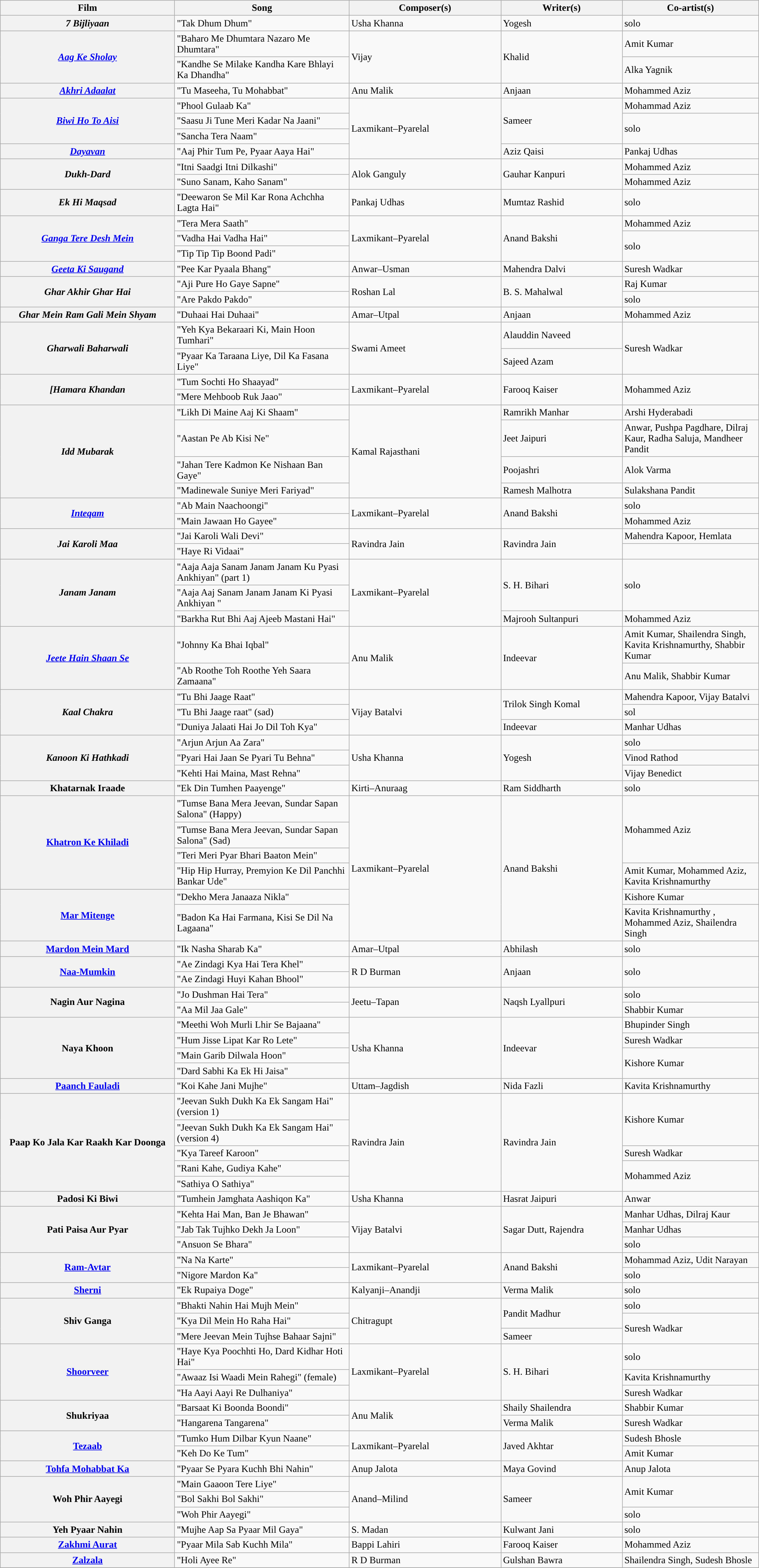<table class="wikitable plainrowheaders" style="width:100%; textcolor:#000">
<tr style="background:#b0e0e66;">
<th scope="col" style="width:23%;"><strong>Film</strong></th>
<th scope="col" style="width:23%;"><strong>Song</strong></th>
<th scope="col" style="width:20%;"><strong>Composer(s)</strong></th>
<th scope="col" style="width:16%;"><strong>Writer(s)</strong></th>
<th scope="col" style="width:18%;"><strong>Co-artist(s)</strong></th>
</tr>
<tr>
<th><em>7 Bijliyaan</em></th>
<td>"Tak Dhum Dhum"</td>
<td>Usha Khanna</td>
<td>Yogesh</td>
<td>solo</td>
</tr>
<tr>
<th rowspan=2><em><a href='#'>Aag Ke Sholay</a></em></th>
<td>"Baharo Me Dhumtara Nazaro Me Dhumtara"</td>
<td rowspan=2>Vijay</td>
<td Rowspan=2>Khalid</td>
<td>Amit Kumar</td>
</tr>
<tr>
<td>"Kandhe Se Milake Kandha Kare Bhlayi Ka Dhandha"</td>
<td>Alka Yagnik</td>
</tr>
<tr>
<th><em><a href='#'>Akhri Adaalat</a></em></th>
<td>"Tu Maseeha, Tu Mohabbat"</td>
<td>Anu Malik</td>
<td>Anjaan</td>
<td>Mohammed Aziz</td>
</tr>
<tr>
<th Rowspan=3><em><a href='#'>Biwi Ho To Aisi</a></em></th>
<td>"Phool Gulaab Ka"</td>
<td rowspan=4>Laxmikant–Pyarelal</td>
<td Rowspan=3>Sameer</td>
<td>Mohammad Aziz</td>
</tr>
<tr>
<td>"Saasu Ji Tune Meri Kadar Na Jaani"</td>
<td Rowspan=2>solo</td>
</tr>
<tr>
<td>"Sancha Tera Naam"</td>
</tr>
<tr>
<th><em><a href='#'>Dayavan</a></em></th>
<td>"Aaj Phir Tum Pe, Pyaar Aaya Hai"</td>
<td>Aziz Qaisi</td>
<td>Pankaj Udhas</td>
</tr>
<tr>
<th Rowspan=2><em>Dukh-Dard</em></th>
<td>"Itni Saadgi Itni Dilkashi"</td>
<td rowspan=2>Alok Ganguly</td>
<td rowspan=2>Gauhar Kanpuri</td>
<td>Mohammed Aziz</td>
</tr>
<tr>
<td>"Suno Sanam, Kaho Sanam"</td>
<td>Mohammed Aziz</td>
</tr>
<tr>
<th><em>Ek Hi Maqsad</em></th>
<td>"Deewaron Se Mil Kar Rona Achchha Lagta Hai"</td>
<td>Pankaj Udhas</td>
<td>Mumtaz Rashid</td>
<td>solo</td>
</tr>
<tr>
<th Rowspan=3><em><a href='#'>Ganga Tere Desh Mein</a></em></th>
<td>"Tera Mera Saath"</td>
<td rowspan=3>Laxmikant–Pyarelal</td>
<td rowspan=3>Anand Bakshi</td>
<td>Mohammed Aziz</td>
</tr>
<tr>
<td>"Vadha Hai Vadha Hai"</td>
<td rowspan=2>solo</td>
</tr>
<tr>
<td>"Tip Tip Tip Boond Padi"</td>
</tr>
<tr>
<th><em><a href='#'>Geeta Ki Saugand</a></em></th>
<td>"Pee Kar Pyaala Bhang"</td>
<td>Anwar–Usman</td>
<td>Mahendra Dalvi</td>
<td>Suresh Wadkar</td>
</tr>
<tr>
<th Rowspan=2><em>Ghar Akhir Ghar Hai</em></th>
<td>"Aji Pure Ho Gaye Sapne"</td>
<td rowspan=2>Roshan Lal</td>
<td rowspan=2>B. S. Mahalwal</td>
<td>Raj Kumar</td>
</tr>
<tr>
<td>"Are Pakdo Pakdo"</td>
<td>solo</td>
</tr>
<tr>
<th><em>Ghar Mein Ram Gali Mein Shyam</em></th>
<td>"Duhaai Hai Duhaai"</td>
<td>Amar–Utpal</td>
<td>Anjaan</td>
<td>Mohammed Aziz</td>
</tr>
<tr>
<th rowspan=2><em>Gharwali Baharwali</em></th>
<td>"Yeh Kya Bekaraari Ki, Main Hoon Tumhari"</td>
<td rowspan=2>Swami Ameet</td>
<td>Alauddin Naveed</td>
<td rowspan=2>Suresh Wadkar</td>
</tr>
<tr>
<td>"Pyaar Ka Taraana Liye, Dil Ka Fasana Liye"</td>
<td>Sajeed Azam</td>
</tr>
<tr>
<th Rowspan=2><em>[Hamara Khandan</em></th>
<td>"Tum Sochti Ho Shaayad"</td>
<td rowspan=2>Laxmikant–Pyarelal</td>
<td rowspan=2>Farooq Kaiser</td>
<td rowspan=2>Mohammed Aziz</td>
</tr>
<tr>
<td>"Mere Mehboob Ruk Jaao"</td>
</tr>
<tr>
<th Rowspan=4><em>Idd Mubarak</em></th>
<td>"Likh Di Maine Aaj Ki Shaam"</td>
<td Rowspan=4>Kamal Rajasthani</td>
<td>Ramrikh Manhar</td>
<td>Arshi Hyderabadi</td>
</tr>
<tr>
<td>"Aastan Pe Ab Kisi Ne"</td>
<td>Jeet Jaipuri</td>
<td>Anwar, Pushpa Pagdhare, Dilraj Kaur, Radha Saluja, Mandheer Pandit</td>
</tr>
<tr>
<td>"Jahan Tere Kadmon Ke Nishaan Ban Gaye"</td>
<td>Poojashri</td>
<td>Alok Varma</td>
</tr>
<tr>
<td>"Madinewale Suniye Meri Fariyad"</td>
<td>Ramesh Malhotra</td>
<td>Sulakshana Pandit</td>
</tr>
<tr>
<th Rowspan=2><em><a href='#'>Inteqam</a></em></th>
<td>"Ab Main Naachoongi"</td>
<td rowspan=2>Laxmikant–Pyarelal</td>
<td rowspan=2>Anand Bakshi</td>
<td>solo</td>
</tr>
<tr>
<td>"Main Jawaan Ho Gayee"</td>
<td>Mohammed Aziz</td>
</tr>
<tr>
<th rowspan=2><em>Jai Karoli Maa</em></th>
<td>"Jai Karoli Wali Devi"</td>
<td rowspan=2>Ravindra Jain</td>
<td rowspan=2>Ravindra Jain</td>
<td>Mahendra Kapoor,  Hemlata</td>
</tr>
<tr>
<td>"Haye Ri Vidaai"</td>
</tr>
<tr>
<th Rowspan=3><em>Janam Janam</em></th>
<td>"Aaja Aaja Sanam Janam Janam Ku Pyasi Ankhiyan" (part 1)</td>
<td rowspan=3>Laxmikant–Pyarelal</td>
<td rowspan=2>S. H. Bihari</td>
<td rowspan=2>solo</td>
</tr>
<tr>
<td>"Aaja Aaj Sanam Janam Janam Ki Pyasi Ankhiyan "</td>
</tr>
<tr>
<td>"Barkha Rut Bhi Aaj Ajeeb Mastani Hai"</td>
<td>Majrooh Sultanpuri</td>
<td>Mohammed Aziz</td>
</tr>
<tr>
<th rowspan=2><em><a href='#'>Jeete Hain Shaan Se</a></em></th>
<td>"Johnny Ka Bhai Iqbal"</td>
<td rowspan=2>Anu Malik</td>
<td rowspan=2>Indeevar</td>
<td>Amit Kumar, Shailendra Singh, Kavita Krishnamurthy, Shabbir Kumar</td>
</tr>
<tr>
<td>"Ab Roothe Toh Roothe Yeh Saara Zamaana"</td>
<td>Anu Malik, Shabbir Kumar</td>
</tr>
<tr>
<th Rowspan=3><em>Kaal Chakra</em></th>
<td>"Tu Bhi Jaage Raat"</td>
<td rowspan=3>Vijay Batalvi</td>
<td rowspan=2>Trilok Singh Komal</td>
<td>Mahendra Kapoor, Vijay Batalvi</td>
</tr>
<tr>
<td>"Tu Bhi Jaage raat" (sad)</td>
<td>sol</td>
</tr>
<tr>
<td>"Duniya Jalaati Hai Jo Dil Toh Kya"</td>
<td>Indeevar</td>
<td>Manhar Udhas</td>
</tr>
<tr>
<th Rowspan=3><em>Kanoon Ki Hathkadi<strong></th>
<td>"Arjun Arjun Aa Zara"</td>
<td rowspan=3>Usha Khanna</td>
<td rowspan=3>Yogesh</td>
<td>solo</td>
</tr>
<tr>
<td>"Pyari Hai Jaan Se Pyari Tu Behna"</td>
<td>Vinod Rathod</td>
</tr>
<tr>
<td>"Kehti Hai Maina, Mast Rehna"</td>
<td>Vijay Benedict</td>
</tr>
<tr>
<th></em>Khatarnak Iraade<em></th>
<td>"Ek Din Tumhen Paayenge"</td>
<td>Kirti–Anuraag</td>
<td>Ram Siddharth</td>
<td>solo</td>
</tr>
<tr>
<th Rowspan=4></em><a href='#'>Khatron Ke Khiladi</a><em></th>
<td>"Tumse Bana Mera Jeevan, Sundar Sapan Salona" (Happy)</td>
<td rowspan=6>Laxmikant–Pyarelal</td>
<td rowspan=6>Anand Bakshi</td>
<td rowspan=3>Mohammed Aziz</td>
</tr>
<tr>
<td>"Tumse Bana Mera Jeevan, Sundar Sapan Salona" (Sad)</td>
</tr>
<tr>
<td>"Teri Meri Pyar Bhari Baaton Mein"</td>
</tr>
<tr>
<td>"Hip Hip Hurray, Premyion Ke Dil Panchhi Bankar Ude"</td>
<td>Amit Kumar, Mohammed Aziz, Kavita Krishnamurthy</td>
</tr>
<tr>
<th Rowspan=2></em><a href='#'>Mar Mitenge</a><em></th>
<td>"Dekho Mera Janaaza Nikla"</td>
<td>Kishore Kumar</td>
</tr>
<tr>
<td>"Badon Ka Hai Farmana, Kisi Se Dil Na Lagaana"</td>
<td>Kavita Krishnamurthy , Mohammed Aziz, Shailendra Singh</td>
</tr>
<tr>
<th></em><a href='#'>Mardon Mein Mard</a><em></th>
<td>"Ik Nasha Sharab Ka"</td>
<td>Amar–Utpal</td>
<td>Abhilash</td>
<td>solo</td>
</tr>
<tr>
<th Rowspan=2></em><a href='#'>Naa-Mumkin</a><em></th>
<td>"Ae Zindagi Kya Hai Tera Khel"</td>
<td rowspan=2>R D Burman</td>
<td rowspan=2>Anjaan</td>
<td rowspan=2>solo</td>
</tr>
<tr>
<td>"Ae Zindagi Huyi Kahan Bhool"</td>
</tr>
<tr>
<th Rowspan=2></em>Nagin Aur Nagina<em></th>
<td>"Jo Dushman Hai Tera"</td>
<td rowspan=2>Jeetu–Tapan</td>
<td rowspan=2>Naqsh Lyallpuri</td>
<td>solo</td>
</tr>
<tr>
<td>"Aa Mil Jaa Gale"</td>
<td>Shabbir Kumar</td>
</tr>
<tr>
<th Rowspan=4></em>Naya Khoon<em></th>
<td>"Meethi Woh Murli Lhir Se Bajaana"</td>
<td rowspan=4>Usha Khanna</td>
<td rowspan=4>Indeevar</td>
<td>Bhupinder Singh</td>
</tr>
<tr>
<td>"Hum Jisse Lipat Kar Ro Lete"</td>
<td>Suresh Wadkar</td>
</tr>
<tr>
<td>"Main Garib Dilwala Hoon"</td>
<td rowspan=2>Kishore Kumar</td>
</tr>
<tr>
<td>"Dard Sabhi Ka Ek Hi Jaisa"</td>
</tr>
<tr>
<th></em><a href='#'>Paanch Fauladi</a><em></th>
<td>"Koi Kahe Jani Mujhe"</td>
<td>Uttam–Jagdish</td>
<td>Nida Fazli</td>
<td>Kavita Krishnamurthy</td>
</tr>
<tr>
<th rowspan=5></em>Paap Ko Jala Kar Raakh Kar Doonga<em></th>
<td>"Jeevan Sukh Dukh Ka Ek Sangam Hai" (version 1)</td>
<td Rowspan=5>Ravindra Jain</td>
<td rowspan=5>Ravindra Jain</td>
<td rowspan=2>Kishore Kumar</td>
</tr>
<tr>
<td>"Jeevan Sukh Dukh Ka Ek Sangam Hai" (version 4)</td>
</tr>
<tr>
<td>"Kya Tareef Karoon"</td>
<td>Suresh Wadkar</td>
</tr>
<tr>
<td>"Rani Kahe, Gudiya Kahe"</td>
<td rowspan=2>Mohammed Aziz</td>
</tr>
<tr>
<td>"Sathiya O Sathiya"</td>
</tr>
<tr>
<th></em>Padosi Ki Biwi<em></th>
<td>"Tumhein Jamghata Aashiqon Ka"</td>
<td>Usha Khanna</td>
<td>Hasrat Jaipuri</td>
<td>Anwar</td>
</tr>
<tr>
<th rowspan=3></em>Pati Paisa Aur Pyar<em></th>
<td>"Kehta Hai Man, Ban Je Bhawan"</td>
<td rowspan=3>Vijay Batalvi</td>
<td rowspan=3>Sagar Dutt, Rajendra</td>
<td>Manhar Udhas, Dilraj Kaur</td>
</tr>
<tr>
<td>"Jab Tak Tujhko Dekh Ja Loon"</td>
<td>Manhar Udhas</td>
</tr>
<tr>
<td>"Ansuon Se Bhara"</td>
<td>solo</td>
</tr>
<tr>
<th Rowspan=2></em><a href='#'>Ram-Avtar</a><em></th>
<td>"Na Na Karte"</td>
<td rowspan=2>Laxmikant–Pyarelal</td>
<td rowspan=2>Anand Bakshi</td>
<td>Mohammad Aziz, Udit Narayan</td>
</tr>
<tr>
<td>"Nigore Mardon Ka"</td>
<td>solo</td>
</tr>
<tr>
<th></em><a href='#'>Sherni</a><em></th>
<td>"Ek Rupaiya Doge"</td>
<td>Kalyanji–Anandji</td>
<td>Verma Malik</td>
<td>solo</td>
</tr>
<tr>
<th Rowspan=3></em>Shiv Ganga<em></th>
<td>"Bhakti Nahin Hai Mujh Mein"</td>
<td rowspan=3>Chitragupt</td>
<td rowspan=2>Pandit Madhur</td>
<td>solo</td>
</tr>
<tr>
<td>"Kya Dil Mein Ho Raha Hai"</td>
<td rowspan=2>Suresh Wadkar</td>
</tr>
<tr>
<td>"Mere Jeevan Mein Tujhse Bahaar Sajni"</td>
<td>Sameer</td>
</tr>
<tr>
<th Rowspan=3></em><a href='#'>Shoorveer</a><em></th>
<td>"Haye Kya Poochhti Ho, Dard Kidhar Hoti Hai"</td>
<td rowspan=3>Laxmikant–Pyarelal</td>
<td rowspan=3>S. H. Bihari</td>
<td>solo</td>
</tr>
<tr>
<td>"Awaaz Isi Waadi Mein Rahegi" (female)</td>
<td>Kavita Krishnamurthy</td>
</tr>
<tr>
<td>"Ha Aayi Aayi Re Dulhaniya"</td>
<td>Suresh Wadkar</td>
</tr>
<tr>
<th Rowspan=2></em>Shukriyaa<em></th>
<td>"Barsaat Ki Boonda Boondi"</td>
<td Rowspan=2>Anu Malik</td>
<td>Shaily Shailendra</td>
<td>Shabbir Kumar</td>
</tr>
<tr>
<td>"Hangarena Tangarena"</td>
<td>Verma Malik</td>
<td>Suresh Wadkar</td>
</tr>
<tr>
<th Rowspan=2></em><a href='#'>Tezaab</a><em></th>
<td>"Tumko Hum Dilbar Kyun Naane"</td>
<td rowspan=2>Laxmikant–Pyarelal</td>
<td rowspan=2>Javed Akhtar</td>
<td>Sudesh Bhosle</td>
</tr>
<tr>
<td>"Keh Do Ke Tum"</td>
<td>Amit Kumar</td>
</tr>
<tr>
<th></em><a href='#'>Tohfa Mohabbat Ka</a><em></th>
<td>"Pyaar Se Pyara Kuchh Bhi Nahin"</td>
<td>Anup Jalota</td>
<td>Maya Govind</td>
<td>Anup Jalota</td>
</tr>
<tr>
<th Rowspan=3></em>Woh Phir Aayegi<em></th>
<td>"Main Gaaoon Tere Liye"</td>
<td rowspan=3>Anand–Milind</td>
<td rowspan=3>Sameer</td>
<td rowspan=2>Amit Kumar</td>
</tr>
<tr>
<td>"Bol Sakhi Bol Sakhi"</td>
</tr>
<tr>
<td>"Woh Phir Aayegi"</td>
<td>solo</td>
</tr>
<tr>
<th></em>Yeh Pyaar Nahin<em></th>
<td>"Mujhe Aap Sa Pyaar Mil Gaya"</td>
<td>S. Madan</td>
<td>Kulwant Jani</td>
<td>solo</td>
</tr>
<tr>
<th></em><a href='#'>Zakhmi Aurat</a><em></th>
<td>"Pyaar Mila Sab Kuchh Mila"</td>
<td>Bappi Lahiri</td>
<td>Farooq Kaiser</td>
<td>Mohammed Aziz</td>
</tr>
<tr>
<th></em><a href='#'>Zalzala</a><em></th>
<td>"Holi Ayee Re"</td>
<td>R D Burman</td>
<td>Gulshan Bawra</td>
<td>Shailendra Singh, Sudesh Bhosle</td>
</tr>
<tr>
</tr>
</table>
